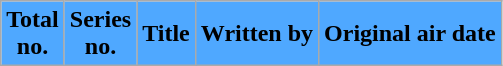<table class="wikitable plainrowheaders">
<tr>
<th style="background:#4fa8ff; color:#000;">Total<br>no.</th>
<th style="background:#4fa8ff; color:#000;">Series<br>no.</th>
<th style="background:#4fa8ff; color:#000;">Title</th>
<th style="background:#4fa8ff; color:#000;">Written by</th>
<th style="background:#4fa8ff; color:#000;">Original air date<br>





</th>
</tr>
</table>
